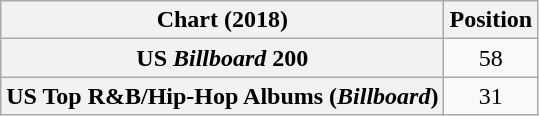<table class="wikitable sortable plainrowheaders" style="text-align:center">
<tr>
<th scope="col">Chart (2018)</th>
<th scope="col">Position</th>
</tr>
<tr>
<th scope="row">US <em>Billboard</em> 200</th>
<td>58</td>
</tr>
<tr>
<th scope="row">US Top R&B/Hip-Hop Albums (<em>Billboard</em>)</th>
<td>31</td>
</tr>
</table>
